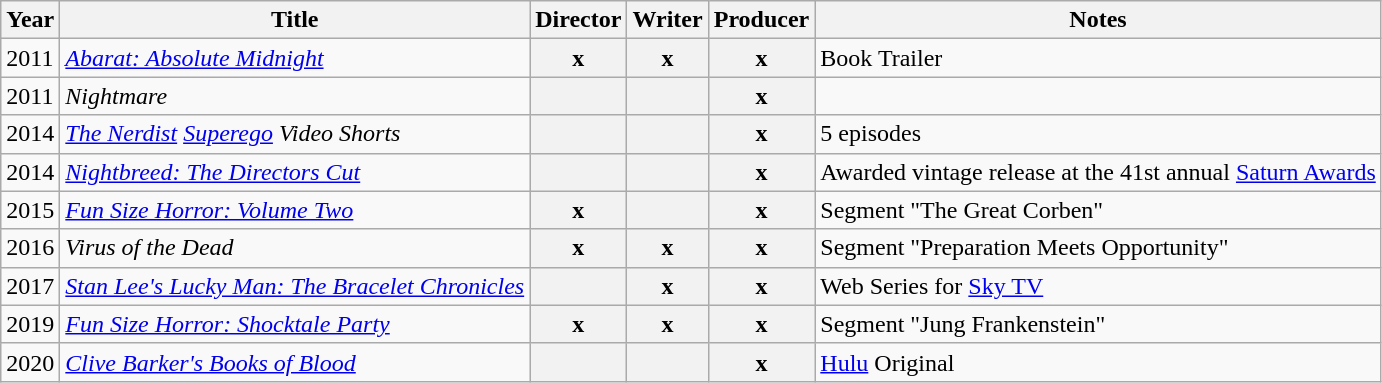<table class="wikitable plainrowheaders sortable">
<tr>
<th scope="col">Year</th>
<th scope="col">Title</th>
<th>Director</th>
<th>Writer</th>
<th>Producer</th>
<th class="unsortable">Notes</th>
</tr>
<tr>
<td>2011</td>
<td scope="row"><em><a href='#'>Abarat: Absolute Midnight</a></em></td>
<th>x</th>
<th>x</th>
<th>x</th>
<td>Book Trailer</td>
</tr>
<tr>
<td>2011</td>
<td><em>Nightmare</em></td>
<th></th>
<th></th>
<th>x</th>
<td></td>
</tr>
<tr>
<td>2014</td>
<td><em><a href='#'>The Nerdist</a> <a href='#'>Superego</a> Video Shorts</em></td>
<th></th>
<th></th>
<th>x</th>
<td>5 episodes</td>
</tr>
<tr>
<td>2014</td>
<td><a href='#'><em>Nightbreed: The Directors Cut</em></a></td>
<th></th>
<th></th>
<th>x</th>
<td>Awarded vintage release at the 41st annual <a href='#'>Saturn Awards</a></td>
</tr>
<tr>
<td>2015</td>
<td scope="row"><em><a href='#'>Fun Size Horror: Volume Two</a></em></td>
<th>x</th>
<th></th>
<th>x</th>
<td>Segment "The Great Corben"</td>
</tr>
<tr>
<td>2016</td>
<td scope="row"><em>Virus of the Dead</em></td>
<th>x</th>
<th>x</th>
<th>x</th>
<td>Segment "Preparation Meets Opportunity"</td>
</tr>
<tr>
<td>2017</td>
<td><em><a href='#'>Stan Lee's Lucky Man: The Bracelet Chronicles</a></em></td>
<th></th>
<th>x</th>
<th>x</th>
<td>Web Series for <a href='#'>Sky TV</a></td>
</tr>
<tr>
<td>2019</td>
<td><em><a href='#'>Fun Size Horror: Shocktale Party</a></em></td>
<th>x</th>
<th>x</th>
<th>x</th>
<td>Segment "Jung Frankenstein"</td>
</tr>
<tr>
<td>2020</td>
<td><em><a href='#'>Clive Barker's Books of Blood</a></em></td>
<th></th>
<th></th>
<th>x</th>
<td><a href='#'>Hulu</a> Original</td>
</tr>
</table>
